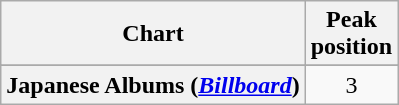<table class="wikitable sortable plainrowheaders" style="text-align:center">
<tr>
<th scope="col">Chart</th>
<th scope="col">Peak<br>position</th>
</tr>
<tr>
</tr>
<tr>
<th scope="row">Japanese Albums (<em><a href='#'>Billboard</a></em>)</th>
<td>3</td>
</tr>
</table>
